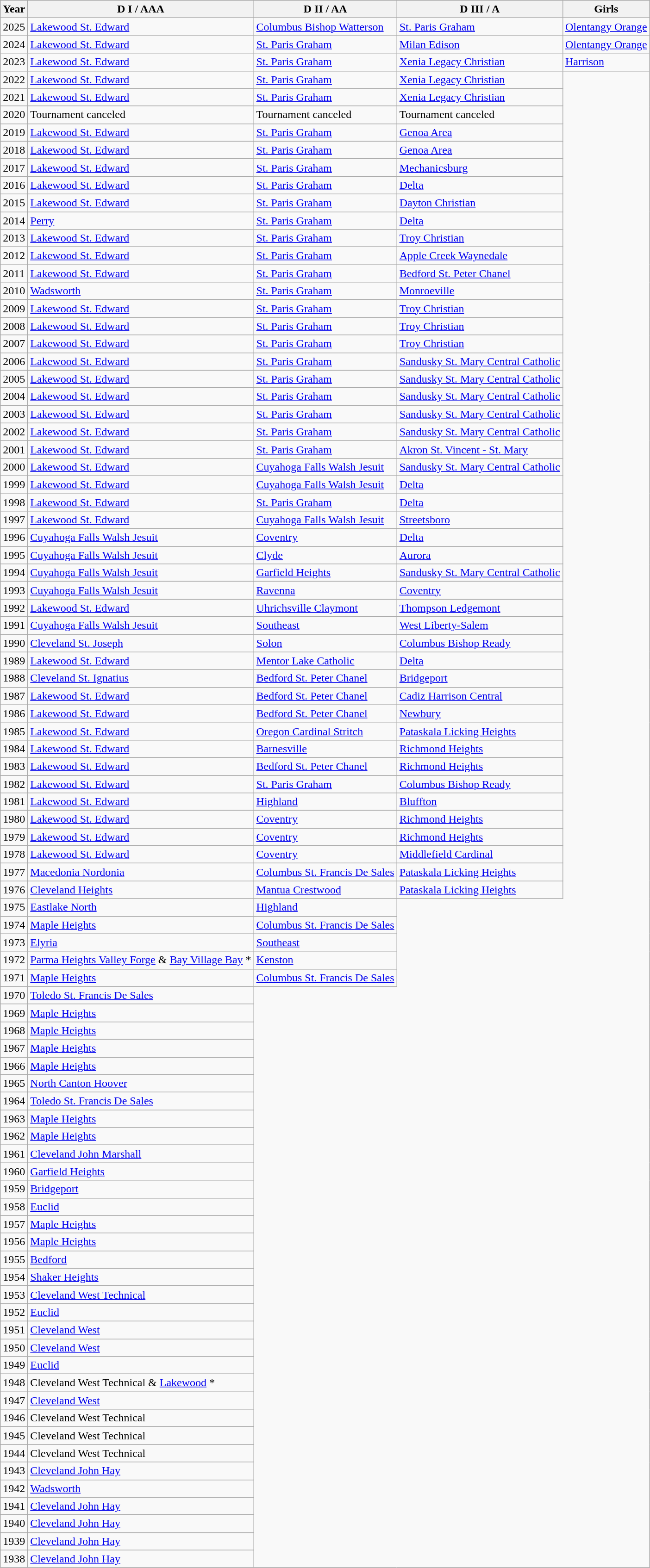<table class="wikitable">
<tr>
<th>Year</th>
<th>D I / AAA</th>
<th>D II / AA</th>
<th>D III / A</th>
<th>Girls</th>
</tr>
<tr>
<td>2025</td>
<td><a href='#'>Lakewood St. Edward</a></td>
<td><a href='#'>Columbus Bishop Watterson</a></td>
<td><a href='#'>St. Paris Graham</a></td>
<td><a href='#'>Olentangy Orange</a></td>
</tr>
<tr>
<td>2024</td>
<td><a href='#'>Lakewood St. Edward</a></td>
<td><a href='#'>St. Paris Graham</a></td>
<td><a href='#'>Milan Edison</a></td>
<td><a href='#'>Olentangy Orange</a></td>
</tr>
<tr>
<td>2023</td>
<td><a href='#'>Lakewood St. Edward</a></td>
<td><a href='#'>St. Paris Graham</a></td>
<td><a href='#'>Xenia Legacy Christian</a></td>
<td><a href='#'>Harrison</a></td>
</tr>
<tr>
<td>2022</td>
<td><a href='#'>Lakewood St. Edward</a></td>
<td><a href='#'>St. Paris Graham</a></td>
<td><a href='#'>Xenia Legacy Christian</a></td>
</tr>
<tr>
<td>2021</td>
<td><a href='#'>Lakewood St. Edward</a></td>
<td><a href='#'>St. Paris Graham</a></td>
<td><a href='#'>Xenia Legacy Christian</a></td>
</tr>
<tr>
<td>2020</td>
<td>Tournament canceled</td>
<td>Tournament canceled</td>
<td>Tournament canceled</td>
</tr>
<tr>
<td>2019</td>
<td><a href='#'>Lakewood St. Edward</a></td>
<td><a href='#'>St. Paris Graham</a></td>
<td><a href='#'>Genoa Area</a></td>
</tr>
<tr>
<td>2018</td>
<td><a href='#'>Lakewood St. Edward</a></td>
<td><a href='#'>St. Paris Graham</a></td>
<td><a href='#'>Genoa Area</a></td>
</tr>
<tr>
<td>2017</td>
<td><a href='#'>Lakewood St. Edward</a></td>
<td><a href='#'>St. Paris Graham</a></td>
<td><a href='#'>Mechanicsburg</a></td>
</tr>
<tr>
<td>2016</td>
<td><a href='#'>Lakewood St. Edward</a></td>
<td><a href='#'>St. Paris Graham</a></td>
<td><a href='#'>Delta</a></td>
</tr>
<tr>
<td>2015</td>
<td><a href='#'>Lakewood St. Edward</a></td>
<td><a href='#'>St. Paris Graham</a></td>
<td><a href='#'>Dayton Christian</a></td>
</tr>
<tr>
<td>2014</td>
<td><a href='#'>Perry</a></td>
<td><a href='#'>St. Paris Graham</a></td>
<td><a href='#'>Delta</a></td>
</tr>
<tr>
<td>2013</td>
<td><a href='#'>Lakewood St. Edward</a></td>
<td><a href='#'>St. Paris Graham</a></td>
<td><a href='#'>Troy Christian</a></td>
</tr>
<tr>
<td>2012</td>
<td><a href='#'>Lakewood St. Edward</a></td>
<td><a href='#'>St. Paris Graham</a></td>
<td><a href='#'>Apple Creek Waynedale</a></td>
</tr>
<tr>
<td>2011</td>
<td><a href='#'>Lakewood St. Edward</a></td>
<td><a href='#'>St. Paris Graham</a></td>
<td><a href='#'>Bedford St. Peter Chanel</a></td>
</tr>
<tr>
<td>2010</td>
<td><a href='#'>Wadsworth</a></td>
<td><a href='#'>St. Paris Graham</a></td>
<td><a href='#'>Monroeville</a></td>
</tr>
<tr>
<td>2009</td>
<td><a href='#'>Lakewood St. Edward</a></td>
<td><a href='#'>St. Paris Graham</a></td>
<td><a href='#'>Troy Christian</a></td>
</tr>
<tr>
<td>2008</td>
<td><a href='#'>Lakewood St. Edward</a></td>
<td><a href='#'>St. Paris Graham</a></td>
<td><a href='#'>Troy Christian</a></td>
</tr>
<tr>
<td>2007</td>
<td><a href='#'>Lakewood St. Edward</a></td>
<td><a href='#'>St. Paris Graham</a></td>
<td><a href='#'>Troy Christian</a></td>
</tr>
<tr>
<td>2006</td>
<td><a href='#'>Lakewood St. Edward</a></td>
<td><a href='#'>St. Paris Graham</a></td>
<td><a href='#'>Sandusky St. Mary Central Catholic</a></td>
</tr>
<tr>
<td>2005</td>
<td><a href='#'>Lakewood St. Edward</a></td>
<td><a href='#'>St. Paris Graham</a></td>
<td><a href='#'>Sandusky St. Mary Central Catholic</a></td>
</tr>
<tr>
<td>2004</td>
<td><a href='#'>Lakewood St. Edward</a></td>
<td><a href='#'>St. Paris Graham</a></td>
<td><a href='#'>Sandusky St. Mary Central Catholic</a></td>
</tr>
<tr>
<td>2003</td>
<td><a href='#'>Lakewood St. Edward</a></td>
<td><a href='#'>St. Paris Graham</a></td>
<td><a href='#'>Sandusky St. Mary Central Catholic</a></td>
</tr>
<tr>
<td>2002</td>
<td><a href='#'>Lakewood St. Edward</a></td>
<td><a href='#'>St. Paris Graham</a></td>
<td><a href='#'>Sandusky St. Mary Central Catholic</a></td>
</tr>
<tr>
<td>2001</td>
<td><a href='#'>Lakewood St. Edward</a></td>
<td><a href='#'>St. Paris Graham</a></td>
<td><a href='#'>Akron St. Vincent - St. Mary</a></td>
</tr>
<tr>
<td>2000</td>
<td><a href='#'>Lakewood St. Edward</a></td>
<td><a href='#'>Cuyahoga Falls Walsh Jesuit</a></td>
<td><a href='#'>Sandusky St. Mary Central Catholic</a></td>
</tr>
<tr>
<td>1999</td>
<td><a href='#'>Lakewood St. Edward</a></td>
<td><a href='#'>Cuyahoga Falls Walsh Jesuit</a></td>
<td><a href='#'>Delta</a></td>
</tr>
<tr>
<td>1998</td>
<td><a href='#'>Lakewood St. Edward</a></td>
<td><a href='#'>St. Paris Graham</a></td>
<td><a href='#'>Delta</a></td>
</tr>
<tr>
<td>1997</td>
<td><a href='#'>Lakewood St. Edward</a></td>
<td><a href='#'>Cuyahoga Falls Walsh Jesuit</a></td>
<td><a href='#'>Streetsboro</a></td>
</tr>
<tr>
<td>1996</td>
<td><a href='#'>Cuyahoga Falls Walsh Jesuit</a></td>
<td><a href='#'>Coventry</a></td>
<td><a href='#'>Delta</a></td>
</tr>
<tr>
<td>1995</td>
<td><a href='#'>Cuyahoga Falls Walsh Jesuit</a></td>
<td><a href='#'>Clyde</a></td>
<td><a href='#'>Aurora</a></td>
</tr>
<tr>
<td>1994</td>
<td><a href='#'>Cuyahoga Falls Walsh Jesuit</a></td>
<td><a href='#'>Garfield Heights</a></td>
<td><a href='#'>Sandusky St. Mary Central Catholic</a></td>
</tr>
<tr>
<td>1993</td>
<td><a href='#'>Cuyahoga Falls Walsh Jesuit</a></td>
<td><a href='#'>Ravenna</a></td>
<td><a href='#'>Coventry</a></td>
</tr>
<tr>
<td>1992</td>
<td><a href='#'>Lakewood St. Edward</a></td>
<td><a href='#'>Uhrichsville Claymont</a></td>
<td><a href='#'>Thompson Ledgemont</a></td>
</tr>
<tr>
<td>1991</td>
<td><a href='#'>Cuyahoga Falls Walsh Jesuit</a></td>
<td><a href='#'>Southeast</a></td>
<td><a href='#'>West Liberty-Salem</a></td>
</tr>
<tr>
<td>1990</td>
<td><a href='#'>Cleveland St. Joseph</a></td>
<td><a href='#'>Solon</a></td>
<td><a href='#'>Columbus Bishop Ready</a></td>
</tr>
<tr>
<td>1989</td>
<td><a href='#'>Lakewood St. Edward</a></td>
<td><a href='#'>Mentor Lake Catholic</a></td>
<td><a href='#'>Delta</a></td>
</tr>
<tr>
<td>1988</td>
<td><a href='#'>Cleveland St. Ignatius</a></td>
<td><a href='#'>Bedford St. Peter Chanel</a></td>
<td><a href='#'>Bridgeport</a></td>
</tr>
<tr>
<td>1987</td>
<td><a href='#'>Lakewood St. Edward</a></td>
<td><a href='#'>Bedford St. Peter Chanel</a></td>
<td><a href='#'>Cadiz Harrison Central</a></td>
</tr>
<tr>
<td>1986</td>
<td><a href='#'>Lakewood St. Edward</a></td>
<td><a href='#'>Bedford St. Peter Chanel</a></td>
<td><a href='#'>Newbury</a></td>
</tr>
<tr>
<td>1985</td>
<td><a href='#'>Lakewood St. Edward</a></td>
<td><a href='#'>Oregon Cardinal Stritch</a></td>
<td><a href='#'>Pataskala Licking Heights</a></td>
</tr>
<tr>
<td>1984</td>
<td><a href='#'>Lakewood St. Edward</a></td>
<td><a href='#'>Barnesville</a></td>
<td><a href='#'>Richmond Heights</a></td>
</tr>
<tr>
<td>1983</td>
<td><a href='#'>Lakewood St. Edward</a></td>
<td><a href='#'>Bedford St. Peter Chanel</a></td>
<td><a href='#'>Richmond Heights</a></td>
</tr>
<tr>
<td>1982</td>
<td><a href='#'>Lakewood St. Edward</a></td>
<td><a href='#'>St. Paris Graham</a></td>
<td><a href='#'>Columbus Bishop Ready</a></td>
</tr>
<tr>
<td>1981</td>
<td><a href='#'>Lakewood St. Edward</a></td>
<td><a href='#'>Highland</a></td>
<td><a href='#'>Bluffton</a></td>
</tr>
<tr>
<td>1980</td>
<td><a href='#'>Lakewood St. Edward</a></td>
<td><a href='#'>Coventry</a></td>
<td><a href='#'>Richmond Heights</a></td>
</tr>
<tr>
<td>1979</td>
<td><a href='#'>Lakewood St. Edward</a></td>
<td><a href='#'>Coventry</a></td>
<td><a href='#'>Richmond Heights</a></td>
</tr>
<tr>
<td>1978</td>
<td><a href='#'>Lakewood St. Edward</a></td>
<td><a href='#'>Coventry</a></td>
<td><a href='#'>Middlefield Cardinal</a></td>
</tr>
<tr>
<td>1977</td>
<td><a href='#'>Macedonia Nordonia</a></td>
<td><a href='#'>Columbus St. Francis De Sales</a></td>
<td><a href='#'>Pataskala Licking Heights</a></td>
</tr>
<tr>
<td>1976</td>
<td><a href='#'>Cleveland Heights</a></td>
<td><a href='#'>Mantua Crestwood</a></td>
<td><a href='#'>Pataskala Licking Heights</a></td>
</tr>
<tr>
<td>1975</td>
<td><a href='#'>Eastlake North</a></td>
<td><a href='#'>Highland</a></td>
</tr>
<tr>
<td>1974</td>
<td><a href='#'>Maple Heights</a></td>
<td><a href='#'>Columbus St. Francis De Sales</a></td>
</tr>
<tr>
<td>1973</td>
<td><a href='#'>Elyria</a></td>
<td><a href='#'>Southeast</a></td>
</tr>
<tr>
<td>1972</td>
<td><a href='#'>Parma Heights Valley Forge</a> & <a href='#'>Bay Village Bay</a> *</td>
<td><a href='#'>Kenston</a></td>
</tr>
<tr>
<td>1971</td>
<td><a href='#'>Maple Heights</a></td>
<td><a href='#'>Columbus St. Francis De Sales</a></td>
</tr>
<tr>
<td>1970</td>
<td><a href='#'>Toledo St. Francis De Sales</a></td>
</tr>
<tr>
<td>1969</td>
<td><a href='#'>Maple Heights</a></td>
</tr>
<tr>
<td>1968</td>
<td><a href='#'>Maple Heights</a></td>
</tr>
<tr>
<td>1967</td>
<td><a href='#'>Maple Heights</a></td>
</tr>
<tr>
<td>1966</td>
<td><a href='#'>Maple Heights</a></td>
</tr>
<tr>
<td>1965</td>
<td><a href='#'>North Canton Hoover</a></td>
</tr>
<tr>
<td>1964</td>
<td><a href='#'>Toledo St. Francis De Sales</a></td>
</tr>
<tr>
<td>1963</td>
<td><a href='#'>Maple Heights</a></td>
</tr>
<tr>
<td>1962</td>
<td><a href='#'>Maple Heights</a></td>
</tr>
<tr>
<td>1961</td>
<td><a href='#'>Cleveland John Marshall</a></td>
</tr>
<tr>
<td>1960</td>
<td><a href='#'>Garfield Heights</a></td>
</tr>
<tr>
<td>1959</td>
<td><a href='#'>Bridgeport</a></td>
</tr>
<tr>
<td>1958</td>
<td><a href='#'>Euclid</a></td>
</tr>
<tr>
<td>1957</td>
<td><a href='#'>Maple Heights</a></td>
</tr>
<tr>
<td>1956</td>
<td><a href='#'>Maple Heights</a></td>
</tr>
<tr>
<td>1955</td>
<td><a href='#'>Bedford</a></td>
</tr>
<tr>
<td>1954</td>
<td><a href='#'>Shaker Heights</a></td>
</tr>
<tr>
<td>1953</td>
<td><a href='#'>Cleveland West Technical</a></td>
</tr>
<tr>
<td>1952</td>
<td><a href='#'>Euclid</a></td>
</tr>
<tr>
<td>1951</td>
<td><a href='#'>Cleveland West</a></td>
</tr>
<tr>
<td>1950</td>
<td><a href='#'>Cleveland West</a></td>
</tr>
<tr>
<td>1949</td>
<td><a href='#'>Euclid</a></td>
</tr>
<tr>
<td>1948</td>
<td>Cleveland West Technical & <a href='#'>Lakewood</a> *</td>
</tr>
<tr>
<td>1947</td>
<td><a href='#'>Cleveland West</a></td>
</tr>
<tr>
<td>1946</td>
<td>Cleveland West Technical</td>
</tr>
<tr>
<td>1945</td>
<td>Cleveland West Technical</td>
</tr>
<tr>
<td>1944</td>
<td>Cleveland West Technical</td>
</tr>
<tr>
<td>1943</td>
<td><a href='#'>Cleveland John Hay</a></td>
</tr>
<tr>
<td>1942</td>
<td><a href='#'>Wadsworth</a></td>
</tr>
<tr>
<td>1941</td>
<td><a href='#'>Cleveland John Hay</a></td>
</tr>
<tr>
<td>1940</td>
<td><a href='#'>Cleveland John Hay</a></td>
</tr>
<tr>
<td>1939</td>
<td><a href='#'>Cleveland John Hay</a></td>
</tr>
<tr>
<td>1938</td>
<td><a href='#'>Cleveland John Hay</a></td>
</tr>
</table>
